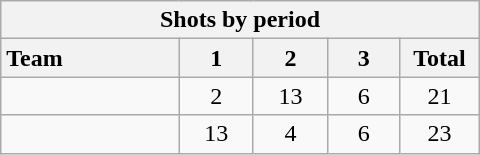<table class="wikitable" style="width:20em; text-align:right;">
<tr>
<th colspan="6">Shots by period</th>
</tr>
<tr>
<th style="width:8em; text-align:left;">Team</th>
<th style="width:3em;">1</th>
<th style="width:3em;">2</th>
<th style="width:3em;">3</th>
<th style="width:3em;">Total</th>
</tr>
<tr>
<td style="text-align:left;"></td>
<td style="text-align:center;">2</td>
<td style="text-align:center;">13</td>
<td style="text-align:center;">6</td>
<td style="text-align:center;">21</td>
</tr>
<tr>
<td style="text-align:left;"></td>
<td style="text-align:center;">13</td>
<td style="text-align:center;">4</td>
<td style="text-align:center;">6</td>
<td style="text-align:center;">23</td>
</tr>
</table>
